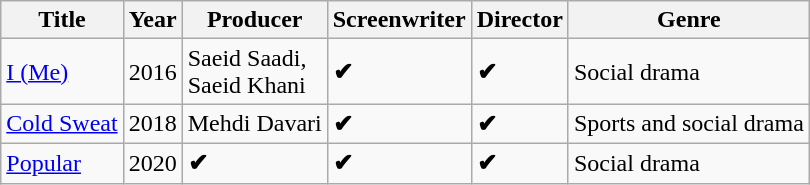<table class="wikitable">
<tr>
<th><strong>Title</strong></th>
<th><strong>Year</strong></th>
<th><strong>Producer</strong></th>
<th><strong>Screenwriter</strong></th>
<th><strong>Director</strong></th>
<th>Genre</th>
</tr>
<tr>
<td><a href='#'>I (Me)</a></td>
<td>2016</td>
<td>Saeid Saadi,<br>Saeid Khani</td>
<td><strong>✔</strong></td>
<td><strong>✔</strong></td>
<td>Social drama</td>
</tr>
<tr>
<td><a href='#'>Cold Sweat</a></td>
<td>2018</td>
<td>Mehdi Davari</td>
<td><strong>✔</strong></td>
<td><strong>✔</strong></td>
<td>Sports and social drama</td>
</tr>
<tr>
<td><a href='#'>Popular</a></td>
<td>2020</td>
<td><strong>✔</strong></td>
<td><strong>✔</strong></td>
<td><strong>✔</strong></td>
<td>Social drama</td>
</tr>
</table>
